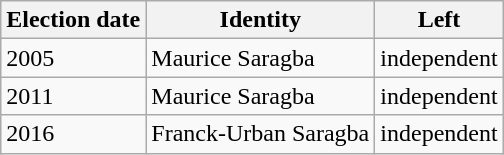<table class="wikitable">
<tr>
<th>Election date</th>
<th>Identity</th>
<th>Left</th>
</tr>
<tr>
<td>2005</td>
<td>Maurice Saragba</td>
<td>independent</td>
</tr>
<tr>
<td>2011</td>
<td>Maurice Saragba</td>
<td>independent</td>
</tr>
<tr>
<td>2016</td>
<td>Franck-Urban Saragba</td>
<td>independent</td>
</tr>
</table>
